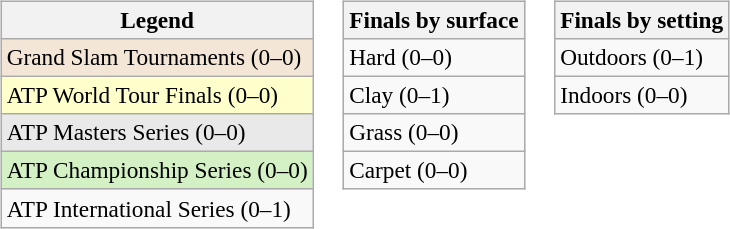<table>
<tr valign=top>
<td><br><table class=wikitable style=font-size:97%>
<tr>
<th>Legend</th>
</tr>
<tr style="background:#f3e6d7;">
<td>Grand Slam Tournaments (0–0)</td>
</tr>
<tr style="background:#ffc;">
<td>ATP World Tour Finals (0–0)</td>
</tr>
<tr style="background:#e9e9e9;">
<td>ATP Masters Series (0–0)</td>
</tr>
<tr style="background:#d4f1c5;">
<td>ATP Championship Series (0–0)</td>
</tr>
<tr>
<td>ATP International Series (0–1)</td>
</tr>
</table>
</td>
<td><br><table class=wikitable style=font-size:97%>
<tr>
<th>Finals by surface</th>
</tr>
<tr>
<td>Hard (0–0)</td>
</tr>
<tr>
<td>Clay (0–1)</td>
</tr>
<tr>
<td>Grass (0–0)</td>
</tr>
<tr>
<td>Carpet (0–0)</td>
</tr>
</table>
</td>
<td><br><table class=wikitable style=font-size:97%>
<tr>
<th>Finals by setting</th>
</tr>
<tr>
<td>Outdoors (0–1)</td>
</tr>
<tr>
<td>Indoors (0–0)</td>
</tr>
</table>
</td>
</tr>
</table>
